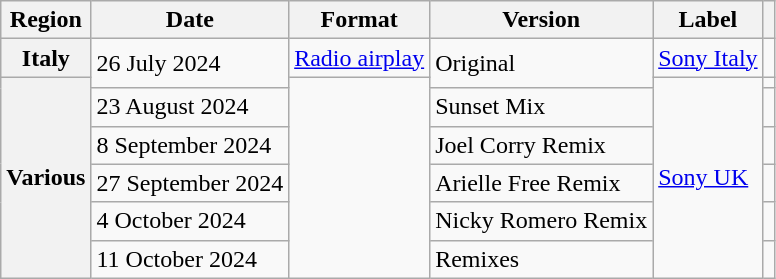<table class="wikitable plainrowheaders">
<tr>
<th scope="col">Region</th>
<th scope="col">Date</th>
<th scope="col">Format</th>
<th scope="col">Version</th>
<th scope="col">Label</th>
<th scope="col"></th>
</tr>
<tr>
<th scope="row">Italy</th>
<td rowspan="2">26 July 2024</td>
<td><a href='#'>Radio airplay</a></td>
<td rowspan="2">Original</td>
<td><a href='#'>Sony Italy</a></td>
<td style="text-align:center"></td>
</tr>
<tr>
<th rowspan="6" scope="row">Various</th>
<td rowspan="6"></td>
<td rowspan="6"><a href='#'>Sony UK</a></td>
<td style="text-align:center"></td>
</tr>
<tr>
<td>23 August 2024</td>
<td>Sunset Mix</td>
<td style="text-align:center"></td>
</tr>
<tr>
<td>8 September 2024</td>
<td>Joel Corry Remix</td>
<td></td>
</tr>
<tr>
<td>27 September 2024</td>
<td>Arielle Free Remix</td>
<td></td>
</tr>
<tr>
<td>4 October 2024</td>
<td>Nicky Romero Remix</td>
<td></td>
</tr>
<tr>
<td>11 October 2024</td>
<td>Remixes</td>
<td></td>
</tr>
</table>
